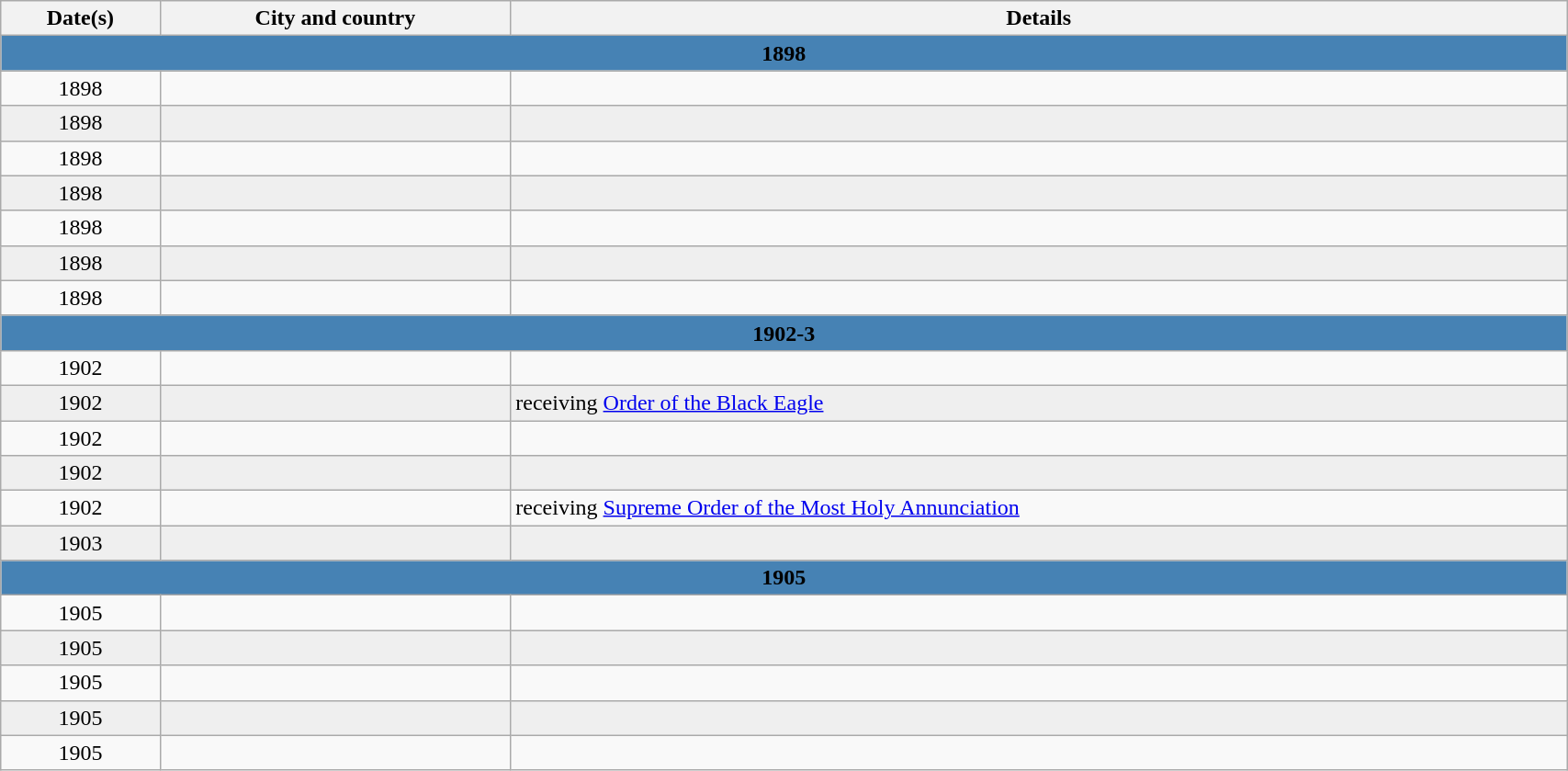<table class="wikitable" width="90%">
<tr>
<th align="center">Date(s)</th>
<th align="center">City and country</th>
<th align="center">Details</th>
</tr>
<tr>
<td align="center" bgcolor="steelblue" colspan="3" id="14"><strong>1898</strong></td>
</tr>
<tr>
<td align="center">1898</td>
<td align="center"></td>
<td></td>
</tr>
<tr bgcolor="efefef">
<td align="center">1898</td>
<td align="center"></td>
<td></td>
</tr>
<tr>
<td align="center">1898</td>
<td align="center"></td>
<td></td>
</tr>
<tr bgcolor="efefef">
<td align="center">1898</td>
<td align="center"><br></td>
<td></td>
</tr>
<tr>
<td align="center">1898</td>
<td align="center"></td>
<td></td>
</tr>
<tr bgcolor="efefef">
<td align="center">1898</td>
<td align="center"></td>
<td></td>
</tr>
<tr>
<td align="center">1898</td>
<td align="center"></td>
<td></td>
</tr>
<tr>
<td align="center" bgcolor="steelblue" colspan="3" id="14"><strong>1902-3</strong></td>
</tr>
<tr>
<td align="center">1902</td>
<td align="center"></td>
<td></td>
</tr>
<tr bgcolor="efefef">
<td align="center">1902</td>
<td align="center"><br></td>
<td>receiving <a href='#'>Order of the Black Eagle</a></td>
</tr>
<tr>
<td align="center">1902</td>
<td align="center"></td>
<td></td>
</tr>
<tr bgcolor="efefef">
<td align="center">1902</td>
<td align="center"></td>
<td></td>
</tr>
<tr>
<td align="center">1902</td>
<td align="center"></td>
<td>receiving <a href='#'>Supreme Order of the Most Holy Annunciation</a></td>
</tr>
<tr bgcolor="efefef">
<td align="center">1903</td>
<td align="center"></td>
<td></td>
</tr>
<tr>
<td align="center" bgcolor="steelblue" colspan="3" id="14"><strong>1905</strong></td>
</tr>
<tr>
<td align="center">1905</td>
<td align="center"><br></td>
<td></td>
</tr>
<tr bgcolor="efefef">
<td align="center">1905</td>
<td align="center"></td>
<td></td>
</tr>
<tr>
<td align="center">1905</td>
<td align="center"></td>
<td></td>
</tr>
<tr bgcolor="efefef">
<td align="center">1905</td>
<td align="center"></td>
<td></td>
</tr>
<tr>
<td align="center">1905</td>
<td align="center"></td>
<td></td>
</tr>
</table>
